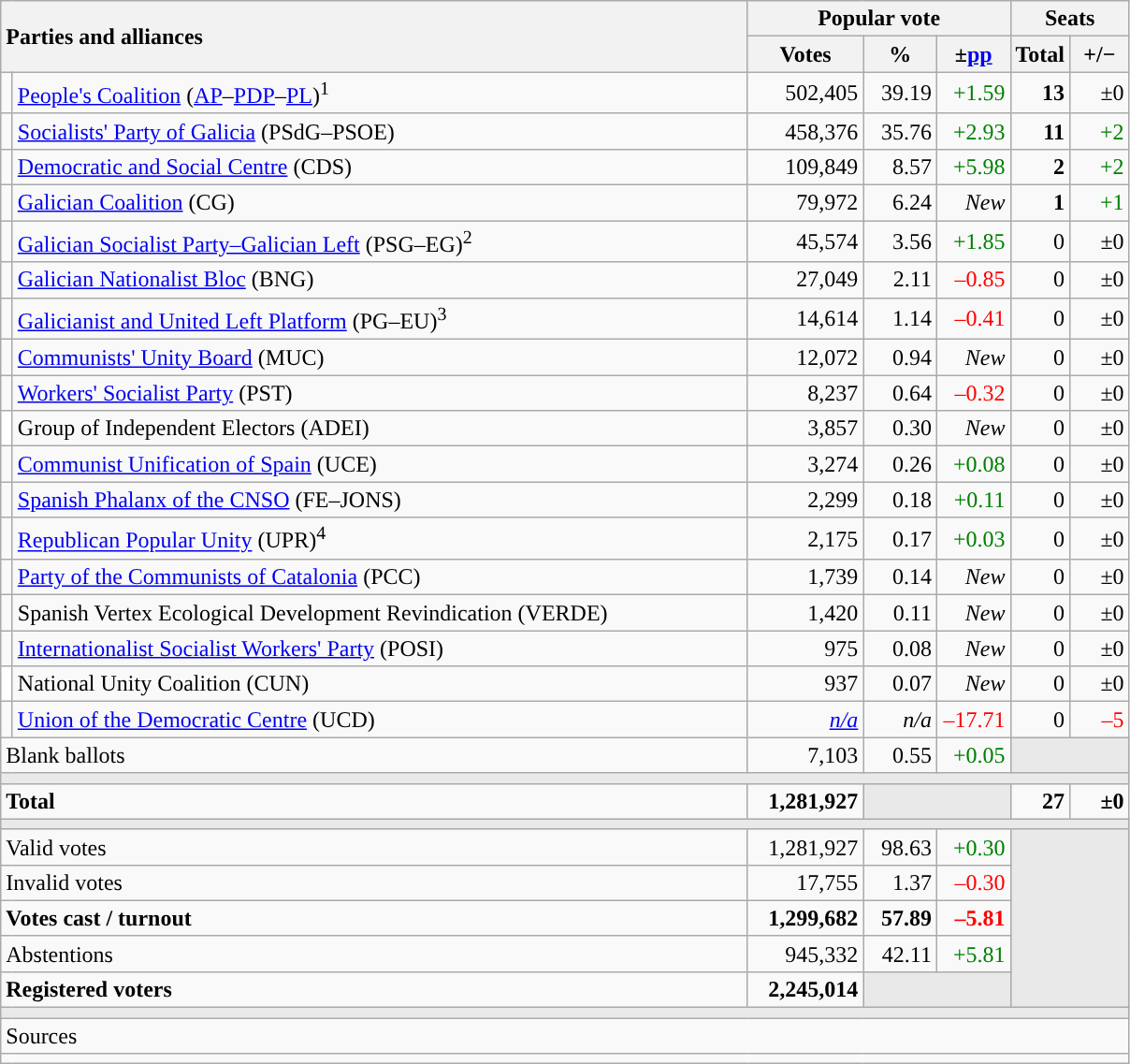<table class="wikitable" style="text-align:right;">
<tr>
<th style="text-align:left;" rowspan="2" colspan="2" width="525">Parties and alliances</th>
<th colspan="3">Popular vote</th>
<th colspan="2">Seats</th>
</tr>
<tr>
<th width="75">Votes</th>
<th width="45">%</th>
<th width="45">±<a href='#'>pp</a></th>
<th width="35">Total</th>
<th width="35">+/−</th>
</tr>
<tr>
<td width="1" style="color:inherit;background:"></td>
<td align="left"><a href='#'>People's Coalition</a> (<a href='#'>AP</a>–<a href='#'>PDP</a>–<a href='#'>PL</a>)<sup>1</sup></td>
<td>502,405</td>
<td>39.19</td>
<td style="color:green;">+1.59</td>
<td><strong>13</strong></td>
<td>±0</td>
</tr>
<tr>
<td style="color:inherit;background:"></td>
<td align="left"><a href='#'>Socialists' Party of Galicia</a> (PSdG–PSOE)</td>
<td>458,376</td>
<td>35.76</td>
<td style="color:green;">+2.93</td>
<td><strong>11</strong></td>
<td style="color:green;">+2</td>
</tr>
<tr>
<td style="color:inherit;background:"></td>
<td align="left"><a href='#'>Democratic and Social Centre</a> (CDS)</td>
<td>109,849</td>
<td>8.57</td>
<td style="color:green;">+5.98</td>
<td><strong>2</strong></td>
<td style="color:green;">+2</td>
</tr>
<tr>
<td style="color:inherit;background:"></td>
<td align="left"><a href='#'>Galician Coalition</a> (CG)</td>
<td>79,972</td>
<td>6.24</td>
<td><em>New</em></td>
<td><strong>1</strong></td>
<td style="color:green;">+1</td>
</tr>
<tr>
<td style="color:inherit;background:"></td>
<td align="left"><a href='#'>Galician Socialist Party–Galician Left</a> (PSG–EG)<sup>2</sup></td>
<td>45,574</td>
<td>3.56</td>
<td style="color:green;">+1.85</td>
<td>0</td>
<td>±0</td>
</tr>
<tr>
<td style="color:inherit;background:"></td>
<td align="left"><a href='#'>Galician Nationalist Bloc</a> (BNG)</td>
<td>27,049</td>
<td>2.11</td>
<td style="color:red;">–0.85</td>
<td>0</td>
<td>±0</td>
</tr>
<tr>
<td style="color:inherit;background:"></td>
<td align="left"><a href='#'>Galicianist and United Left Platform</a> (PG–EU)<sup>3</sup></td>
<td>14,614</td>
<td>1.14</td>
<td style="color:red;">–0.41</td>
<td>0</td>
<td>±0</td>
</tr>
<tr>
<td style="color:inherit;background:"></td>
<td align="left"><a href='#'>Communists' Unity Board</a> (MUC)</td>
<td>12,072</td>
<td>0.94</td>
<td><em>New</em></td>
<td>0</td>
<td>±0</td>
</tr>
<tr>
<td style="color:inherit;background:"></td>
<td align="left"><a href='#'>Workers' Socialist Party</a> (PST)</td>
<td>8,237</td>
<td>0.64</td>
<td style="color:red;">–0.32</td>
<td>0</td>
<td>±0</td>
</tr>
<tr>
<td bgcolor="white"></td>
<td align="left">Group of Independent Electors (ADEI)</td>
<td>3,857</td>
<td>0.30</td>
<td><em>New</em></td>
<td>0</td>
<td>±0</td>
</tr>
<tr>
<td style="color:inherit;background:"></td>
<td align="left"><a href='#'>Communist Unification of Spain</a> (UCE)</td>
<td>3,274</td>
<td>0.26</td>
<td style="color:green;">+0.08</td>
<td>0</td>
<td>±0</td>
</tr>
<tr>
<td style="color:inherit;background:"></td>
<td align="left"><a href='#'>Spanish Phalanx of the CNSO</a> (FE–JONS)</td>
<td>2,299</td>
<td>0.18</td>
<td style="color:green;">+0.11</td>
<td>0</td>
<td>±0</td>
</tr>
<tr>
<td style="color:inherit;background:"></td>
<td align="left"><a href='#'>Republican Popular Unity</a> (UPR)<sup>4</sup></td>
<td>2,175</td>
<td>0.17</td>
<td style="color:green;">+0.03</td>
<td>0</td>
<td>±0</td>
</tr>
<tr>
<td style="color:inherit;background:"></td>
<td align="left"><a href='#'>Party of the Communists of Catalonia</a> (PCC)</td>
<td>1,739</td>
<td>0.14</td>
<td><em>New</em></td>
<td>0</td>
<td>±0</td>
</tr>
<tr>
<td style="color:inherit;background:"></td>
<td align="left">Spanish Vertex Ecological Development Revindication (VERDE)</td>
<td>1,420</td>
<td>0.11</td>
<td><em>New</em></td>
<td>0</td>
<td>±0</td>
</tr>
<tr>
<td style="color:inherit;background:"></td>
<td align="left"><a href='#'>Internationalist Socialist Workers' Party</a> (POSI)</td>
<td>975</td>
<td>0.08</td>
<td><em>New</em></td>
<td>0</td>
<td>±0</td>
</tr>
<tr>
<td bgcolor="white"></td>
<td align="left">National Unity Coalition (CUN)</td>
<td>937</td>
<td>0.07</td>
<td><em>New</em></td>
<td>0</td>
<td>±0</td>
</tr>
<tr>
<td style="color:inherit;background:"></td>
<td align="left"><a href='#'>Union of the Democratic Centre</a> (UCD)</td>
<td><em><a href='#'>n/a</a></em></td>
<td><em>n/a</em></td>
<td style="color:red;">–17.71</td>
<td>0</td>
<td style="color:red;">–5</td>
</tr>
<tr>
<td align="left" colspan="2">Blank ballots</td>
<td>7,103</td>
<td>0.55</td>
<td style="color:green;">+0.05</td>
<td bgcolor="#E9E9E9" colspan="2"></td>
</tr>
<tr>
<td colspan="7" bgcolor="#E9E9E9"></td>
</tr>
<tr style="font-weight:bold;">
<td align="left" colspan="2">Total</td>
<td>1,281,927</td>
<td bgcolor="#E9E9E9" colspan="2"></td>
<td>27</td>
<td>±0</td>
</tr>
<tr>
<td colspan="7" bgcolor="#E9E9E9"></td>
</tr>
<tr>
<td align="left" colspan="2">Valid votes</td>
<td>1,281,927</td>
<td>98.63</td>
<td style="color:green;">+0.30</td>
<td bgcolor="#E9E9E9" colspan="2" rowspan="5"></td>
</tr>
<tr>
<td align="left" colspan="2">Invalid votes</td>
<td>17,755</td>
<td>1.37</td>
<td style="color:red;">–0.30</td>
</tr>
<tr style="font-weight:bold;">
<td align="left" colspan="2">Votes cast / turnout</td>
<td>1,299,682</td>
<td>57.89</td>
<td style="color:red;">–5.81</td>
</tr>
<tr>
<td align="left" colspan="2">Abstentions</td>
<td>945,332</td>
<td>42.11</td>
<td style="color:green;">+5.81</td>
</tr>
<tr style="font-weight:bold;">
<td align="left" colspan="2">Registered voters</td>
<td>2,245,014</td>
<td bgcolor="#E9E9E9" colspan="2"></td>
</tr>
<tr>
<td colspan="7" bgcolor="#E9E9E9"></td>
</tr>
<tr>
<td align="left" colspan="7">Sources</td>
</tr>
<tr>
<td colspan="7" style="text-align:left; max-width:790px;"></td>
</tr>
</table>
